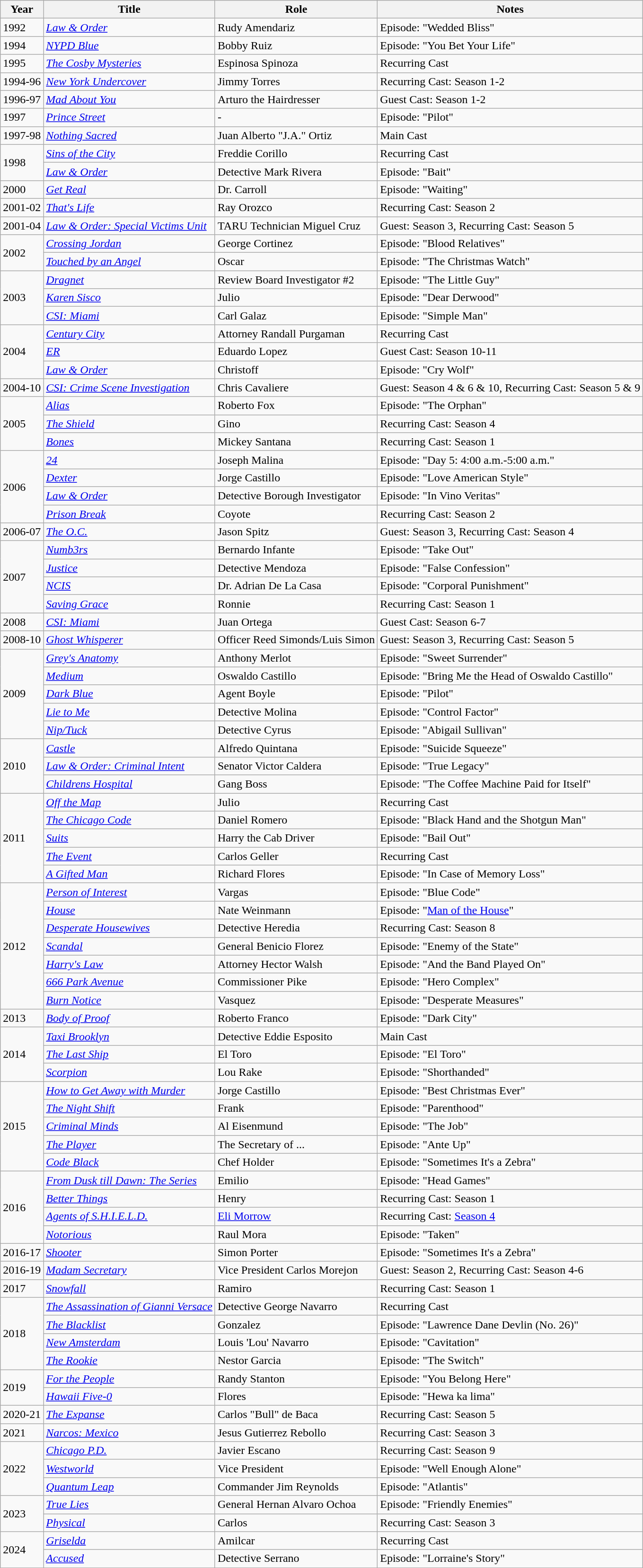<table class="wikitable sortable">
<tr>
<th>Year</th>
<th>Title</th>
<th>Role</th>
<th>Notes</th>
</tr>
<tr>
<td>1992</td>
<td><em><a href='#'>Law & Order</a></em></td>
<td>Rudy Amendariz</td>
<td>Episode: "Wedded Bliss"</td>
</tr>
<tr>
<td>1994</td>
<td><em><a href='#'>NYPD Blue</a></em></td>
<td>Bobby Ruiz</td>
<td>Episode: "You Bet Your Life"</td>
</tr>
<tr>
<td>1995</td>
<td><em><a href='#'>The Cosby Mysteries</a></em></td>
<td>Espinosa Spinoza</td>
<td>Recurring Cast</td>
</tr>
<tr>
<td>1994-96</td>
<td><em><a href='#'>New York Undercover</a></em></td>
<td>Jimmy Torres</td>
<td>Recurring Cast: Season 1-2</td>
</tr>
<tr>
<td>1996-97</td>
<td><em><a href='#'>Mad About You</a></em></td>
<td>Arturo the Hairdresser</td>
<td>Guest Cast: Season 1-2</td>
</tr>
<tr>
<td>1997</td>
<td><em><a href='#'>Prince Street</a></em></td>
<td>-</td>
<td>Episode: "Pilot"</td>
</tr>
<tr>
<td>1997-98</td>
<td><em><a href='#'>Nothing Sacred</a></em></td>
<td>Juan Alberto "J.A." Ortiz</td>
<td>Main Cast</td>
</tr>
<tr>
<td rowspan=2>1998</td>
<td><em><a href='#'>Sins of the City</a></em></td>
<td>Freddie Corillo</td>
<td>Recurring Cast</td>
</tr>
<tr>
<td><em><a href='#'>Law & Order</a></em></td>
<td>Detective Mark Rivera</td>
<td>Episode: "Bait"</td>
</tr>
<tr>
<td>2000</td>
<td><em><a href='#'>Get Real</a></em></td>
<td>Dr. Carroll</td>
<td>Episode: "Waiting"</td>
</tr>
<tr>
<td>2001-02</td>
<td><em><a href='#'>That's Life</a></em></td>
<td>Ray Orozco</td>
<td>Recurring Cast: Season 2</td>
</tr>
<tr>
<td>2001-04</td>
<td><em><a href='#'>Law & Order: Special Victims Unit</a></em></td>
<td>TARU Technician Miguel Cruz</td>
<td>Guest: Season 3, Recurring Cast: Season 5</td>
</tr>
<tr>
<td rowspan=2>2002</td>
<td><em><a href='#'>Crossing Jordan</a></em></td>
<td>George Cortinez</td>
<td>Episode: "Blood Relatives"</td>
</tr>
<tr>
<td><em><a href='#'>Touched by an Angel</a></em></td>
<td>Oscar</td>
<td>Episode: "The Christmas Watch"</td>
</tr>
<tr>
<td rowspan=3>2003</td>
<td><em><a href='#'>Dragnet</a></em></td>
<td>Review Board Investigator #2</td>
<td>Episode: "The Little Guy"</td>
</tr>
<tr>
<td><em><a href='#'>Karen Sisco</a></em></td>
<td>Julio</td>
<td>Episode: "Dear Derwood"</td>
</tr>
<tr>
<td><em><a href='#'>CSI: Miami</a></em></td>
<td>Carl Galaz</td>
<td>Episode: "Simple Man"</td>
</tr>
<tr>
<td rowspan=3>2004</td>
<td><em><a href='#'>Century City</a></em></td>
<td>Attorney Randall Purgaman</td>
<td>Recurring Cast</td>
</tr>
<tr>
<td><em><a href='#'>ER</a></em></td>
<td>Eduardo Lopez</td>
<td>Guest Cast: Season 10-11</td>
</tr>
<tr>
<td><em><a href='#'>Law & Order</a></em></td>
<td>Christoff</td>
<td>Episode: "Cry Wolf"</td>
</tr>
<tr>
<td>2004-10</td>
<td><em><a href='#'>CSI: Crime Scene Investigation</a></em></td>
<td>Chris Cavaliere</td>
<td>Guest: Season 4 & 6 & 10, Recurring Cast: Season 5 & 9</td>
</tr>
<tr>
<td rowspan=3>2005</td>
<td><em><a href='#'>Alias</a></em></td>
<td>Roberto Fox</td>
<td>Episode: "The Orphan"</td>
</tr>
<tr>
<td><em><a href='#'>The Shield</a></em></td>
<td>Gino</td>
<td>Recurring Cast: Season 4</td>
</tr>
<tr>
<td><em><a href='#'>Bones</a></em></td>
<td>Mickey Santana</td>
<td>Recurring Cast: Season 1</td>
</tr>
<tr>
<td rowspan=4>2006</td>
<td><em><a href='#'>24</a></em></td>
<td>Joseph Malina</td>
<td>Episode: "Day 5: 4:00 a.m.-5:00 a.m."</td>
</tr>
<tr>
<td><em><a href='#'>Dexter</a></em></td>
<td>Jorge Castillo</td>
<td>Episode: "Love American Style"</td>
</tr>
<tr>
<td><em><a href='#'>Law & Order</a></em></td>
<td>Detective Borough Investigator</td>
<td>Episode: "In Vino Veritas"</td>
</tr>
<tr>
<td><em><a href='#'>Prison Break</a></em></td>
<td>Coyote</td>
<td>Recurring Cast: Season 2</td>
</tr>
<tr>
<td>2006-07</td>
<td><em><a href='#'>The O.C.</a></em></td>
<td>Jason Spitz</td>
<td>Guest: Season 3, Recurring Cast: Season 4</td>
</tr>
<tr>
<td rowspan=4>2007</td>
<td><em><a href='#'>Numb3rs</a></em></td>
<td>Bernardo Infante</td>
<td>Episode: "Take Out"</td>
</tr>
<tr>
<td><em><a href='#'>Justice</a></em></td>
<td>Detective Mendoza</td>
<td>Episode: "False Confession"</td>
</tr>
<tr>
<td><em><a href='#'>NCIS</a></em></td>
<td>Dr. Adrian De La Casa</td>
<td>Episode: "Corporal Punishment"</td>
</tr>
<tr>
<td><em><a href='#'>Saving Grace</a></em></td>
<td>Ronnie</td>
<td>Recurring Cast: Season 1</td>
</tr>
<tr>
<td>2008</td>
<td><em><a href='#'>CSI: Miami</a></em></td>
<td>Juan Ortega</td>
<td>Guest Cast: Season 6-7</td>
</tr>
<tr>
<td>2008-10</td>
<td><em><a href='#'>Ghost Whisperer</a></em></td>
<td>Officer Reed Simonds/Luis Simon</td>
<td>Guest: Season 3, Recurring Cast: Season 5</td>
</tr>
<tr>
<td rowspan=5>2009</td>
<td><em><a href='#'>Grey's Anatomy</a></em></td>
<td>Anthony Merlot</td>
<td>Episode: "Sweet Surrender"</td>
</tr>
<tr>
<td><em><a href='#'>Medium</a></em></td>
<td>Oswaldo Castillo</td>
<td>Episode: "Bring Me the Head of Oswaldo Castillo"</td>
</tr>
<tr>
<td><em><a href='#'>Dark Blue</a></em></td>
<td>Agent Boyle</td>
<td>Episode: "Pilot"</td>
</tr>
<tr>
<td><em><a href='#'>Lie to Me</a></em></td>
<td>Detective Molina</td>
<td>Episode: "Control Factor"</td>
</tr>
<tr>
<td><em><a href='#'>Nip/Tuck</a></em></td>
<td>Detective Cyrus</td>
<td>Episode: "Abigail Sullivan"</td>
</tr>
<tr>
<td rowspan=3>2010</td>
<td><em><a href='#'>Castle</a></em></td>
<td>Alfredo Quintana</td>
<td>Episode: "Suicide Squeeze"</td>
</tr>
<tr>
<td><em><a href='#'>Law & Order: Criminal Intent</a></em></td>
<td>Senator Victor Caldera</td>
<td>Episode: "True Legacy"</td>
</tr>
<tr>
<td><em><a href='#'>Childrens Hospital</a></em></td>
<td>Gang Boss</td>
<td>Episode: "The Coffee Machine Paid for Itself"</td>
</tr>
<tr>
<td rowspan=5>2011</td>
<td><em><a href='#'>Off the Map</a></em></td>
<td>Julio</td>
<td>Recurring Cast</td>
</tr>
<tr>
<td><em><a href='#'>The Chicago Code</a></em></td>
<td>Daniel Romero</td>
<td>Episode: "Black Hand and the Shotgun Man"</td>
</tr>
<tr>
<td><em><a href='#'>Suits</a></em></td>
<td>Harry the Cab Driver</td>
<td>Episode: "Bail Out"</td>
</tr>
<tr>
<td><em><a href='#'>The Event</a></em></td>
<td>Carlos Geller</td>
<td>Recurring Cast</td>
</tr>
<tr>
<td><em><a href='#'>A Gifted Man</a></em></td>
<td>Richard Flores</td>
<td>Episode: "In Case of Memory Loss"</td>
</tr>
<tr>
<td rowspan=7>2012</td>
<td><em><a href='#'>Person of Interest</a></em></td>
<td>Vargas</td>
<td>Episode: "Blue Code"</td>
</tr>
<tr>
<td><em><a href='#'>House</a></em></td>
<td>Nate Weinmann</td>
<td>Episode: "<a href='#'>Man of the House</a>"</td>
</tr>
<tr>
<td><em><a href='#'>Desperate Housewives</a></em></td>
<td>Detective Heredia</td>
<td>Recurring Cast: Season 8</td>
</tr>
<tr>
<td><em><a href='#'>Scandal</a></em></td>
<td>General Benicio Florez</td>
<td>Episode: "Enemy of the State"</td>
</tr>
<tr>
<td><em><a href='#'>Harry's Law</a></em></td>
<td>Attorney Hector Walsh</td>
<td>Episode: "And the Band Played On"</td>
</tr>
<tr>
<td><em><a href='#'>666 Park Avenue</a></em></td>
<td>Commissioner Pike</td>
<td>Episode: "Hero Complex"</td>
</tr>
<tr>
<td><em><a href='#'>Burn Notice</a></em></td>
<td>Vasquez</td>
<td>Episode: "Desperate Measures"</td>
</tr>
<tr>
<td>2013</td>
<td><em><a href='#'>Body of Proof</a></em></td>
<td>Roberto Franco</td>
<td>Episode: "Dark City"</td>
</tr>
<tr>
<td rowspan=3>2014</td>
<td><em><a href='#'>Taxi Brooklyn</a></em></td>
<td>Detective Eddie Esposito</td>
<td>Main Cast</td>
</tr>
<tr>
<td><em><a href='#'>The Last Ship</a></em></td>
<td>El Toro</td>
<td>Episode: "El Toro"</td>
</tr>
<tr>
<td><em><a href='#'>Scorpion</a></em></td>
<td>Lou Rake</td>
<td>Episode: "Shorthanded"</td>
</tr>
<tr>
<td rowspan=5>2015</td>
<td><em><a href='#'>How to Get Away with Murder</a></em></td>
<td>Jorge Castillo</td>
<td>Episode: "Best Christmas Ever"</td>
</tr>
<tr>
<td><em><a href='#'>The Night Shift</a></em></td>
<td>Frank</td>
<td>Episode: "Parenthood"</td>
</tr>
<tr>
<td><em><a href='#'>Criminal Minds</a></em></td>
<td>Al Eisenmund</td>
<td>Episode: "The Job"</td>
</tr>
<tr>
<td><em><a href='#'>The Player</a></em></td>
<td>The Secretary of ...</td>
<td>Episode: "Ante Up"</td>
</tr>
<tr>
<td><em><a href='#'>Code Black</a></em></td>
<td>Chef Holder</td>
<td>Episode: "Sometimes It's a Zebra"</td>
</tr>
<tr>
<td rowspan=4>2016</td>
<td><em><a href='#'>From Dusk till Dawn: The Series</a></em></td>
<td>Emilio</td>
<td>Episode: "Head Games"</td>
</tr>
<tr>
<td><em><a href='#'>Better Things</a></em></td>
<td>Henry</td>
<td>Recurring Cast: Season 1</td>
</tr>
<tr>
<td><em><a href='#'>Agents of S.H.I.E.L.D.</a></em></td>
<td><a href='#'>Eli Morrow</a></td>
<td>Recurring Cast: <a href='#'>Season 4</a></td>
</tr>
<tr>
<td><em><a href='#'>Notorious</a></em></td>
<td>Raul Mora</td>
<td>Episode: "Taken"</td>
</tr>
<tr>
<td>2016-17</td>
<td><em><a href='#'>Shooter</a></em></td>
<td>Simon Porter</td>
<td>Episode: "Sometimes It's a Zebra"</td>
</tr>
<tr>
<td>2016-19</td>
<td><em><a href='#'>Madam Secretary</a></em></td>
<td>Vice President Carlos Morejon</td>
<td>Guest: Season 2, Recurring Cast: Season 4-6</td>
</tr>
<tr>
<td>2017</td>
<td><em><a href='#'>Snowfall</a></em></td>
<td>Ramiro</td>
<td>Recurring Cast: Season 1</td>
</tr>
<tr>
<td rowspan=4>2018</td>
<td><em><a href='#'>The Assassination of Gianni Versace</a></em></td>
<td>Detective George Navarro</td>
<td>Recurring Cast</td>
</tr>
<tr>
<td><em><a href='#'>The Blacklist</a></em></td>
<td>Gonzalez</td>
<td>Episode: "Lawrence Dane Devlin (No. 26)"</td>
</tr>
<tr>
<td><em><a href='#'>New Amsterdam</a></em></td>
<td>Louis 'Lou' Navarro</td>
<td>Episode: "Cavitation"</td>
</tr>
<tr>
<td><em><a href='#'>The Rookie</a></em></td>
<td>Nestor Garcia</td>
<td>Episode: "The Switch"</td>
</tr>
<tr>
<td rowspan=2>2019</td>
<td><em><a href='#'>For the People</a></em></td>
<td>Randy Stanton</td>
<td>Episode: "You Belong Here"</td>
</tr>
<tr>
<td><em><a href='#'>Hawaii Five-0</a></em></td>
<td>Flores</td>
<td>Episode: "Hewa ka lima"</td>
</tr>
<tr>
<td>2020-21</td>
<td><em><a href='#'>The Expanse</a></em></td>
<td>Carlos "Bull" de Baca</td>
<td>Recurring Cast: Season 5</td>
</tr>
<tr>
<td>2021</td>
<td><em><a href='#'>Narcos: Mexico</a></em></td>
<td>Jesus Gutierrez Rebollo</td>
<td>Recurring Cast: Season 3</td>
</tr>
<tr>
<td rowspan=3>2022</td>
<td><em><a href='#'>Chicago P.D.</a></em></td>
<td>Javier Escano</td>
<td>Recurring Cast: Season 9</td>
</tr>
<tr>
<td><em><a href='#'>Westworld</a></em></td>
<td>Vice President</td>
<td>Episode: "Well Enough Alone"</td>
</tr>
<tr>
<td><em><a href='#'>Quantum Leap</a></em></td>
<td>Commander Jim Reynolds</td>
<td>Episode: "Atlantis"</td>
</tr>
<tr>
<td rowspan=2>2023</td>
<td><em><a href='#'>True Lies</a></em></td>
<td>General Hernan Alvaro Ochoa</td>
<td>Episode: "Friendly Enemies"</td>
</tr>
<tr>
<td><em><a href='#'>Physical</a></em></td>
<td>Carlos</td>
<td>Recurring Cast: Season 3</td>
</tr>
<tr>
<td rowspan=2>2024</td>
<td><em><a href='#'>Griselda</a></em></td>
<td>Amilcar</td>
<td>Recurring Cast</td>
</tr>
<tr>
<td><em><a href='#'>Accused</a></em></td>
<td>Detective Serrano</td>
<td>Episode: "Lorraine's Story"</td>
</tr>
</table>
